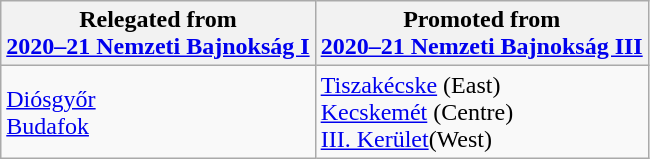<table class="wikitable">
<tr>
<th>Relegated from<br><a href='#'>2020–21 Nemzeti Bajnokság I</a></th>
<th>Promoted from<br><a href='#'>2020–21 Nemzeti Bajnokság III</a></th>
</tr>
<tr>
<td> <a href='#'>Diósgyőr</a><br> <a href='#'>Budafok</a></td>
<td> <a href='#'>Tiszakécske</a> (East)<br> <a href='#'>Kecskemét</a> (Centre)<br> <a href='#'>III. Kerület</a>(West)</td>
</tr>
</table>
